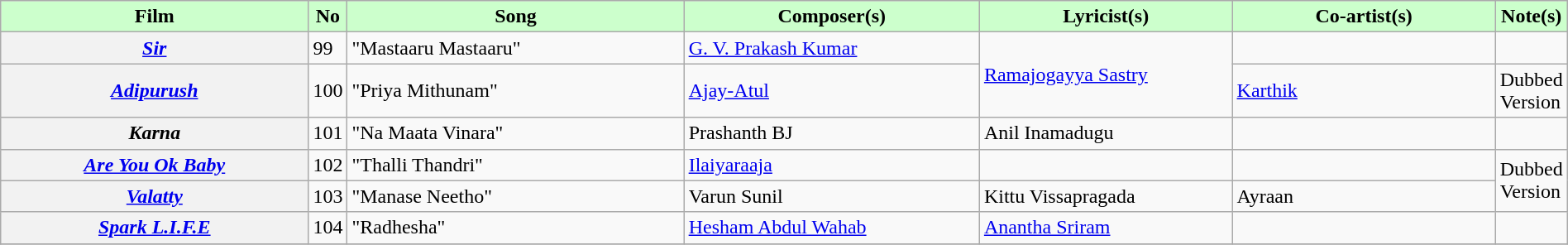<table class="wikitable plainrowheaders" width="100%" textcolor:#000;">
<tr style="background:#cfc; text-align:center;">
<td scope="col" width="21%"><strong>Film</strong></td>
<td><strong>No</strong></td>
<td scope="col" width=23%><strong>Song</strong></td>
<td scope="col" width=20%><strong>Composer(s)</strong></td>
<td scope="col" width=17%><strong>Lyricist(s)</strong></td>
<td scope="col" width=18%><strong>Co-artist(s)</strong></td>
<td scope="col" width=19%><strong>Note(s)</strong></td>
</tr>
<tr>
<th><em><a href='#'>Sir</a></em></th>
<td>99</td>
<td>"Mastaaru Mastaaru"</td>
<td><a href='#'>G. V. Prakash Kumar</a></td>
<td rowspan="2"><a href='#'>Ramajogayya Sastry</a></td>
<td></td>
<td></td>
</tr>
<tr>
<th><em><a href='#'>Adipurush</a></em></th>
<td>100</td>
<td>"Priya Mithunam"</td>
<td><a href='#'>Ajay-Atul</a></td>
<td><a href='#'>Karthik</a></td>
<td>Dubbed Version</td>
</tr>
<tr>
<th><em>Karna</em></th>
<td>101</td>
<td>"Na Maata Vinara"</td>
<td>Prashanth BJ</td>
<td>Anil Inamadugu</td>
<td></td>
<td></td>
</tr>
<tr>
<th><a href='#'><em>Are You Ok Baby</em></a></th>
<td>102</td>
<td>"Thalli Thandri"</td>
<td><a href='#'>Ilaiyaraaja</a></td>
<td></td>
<td></td>
<td rowspan="2">Dubbed Version</td>
</tr>
<tr>
<th><em><a href='#'>Valatty</a></em></th>
<td>103</td>
<td>"Manase Neetho"</td>
<td>Varun Sunil</td>
<td>Kittu Vissapragada</td>
<td>Ayraan</td>
</tr>
<tr>
<th><em><a href='#'>Spark L.I.F.E</a></em></th>
<td>104</td>
<td>"Radhesha"</td>
<td><a href='#'>Hesham Abdul Wahab</a></td>
<td><a href='#'>Anantha Sriram</a></td>
<td></td>
<td></td>
</tr>
<tr>
</tr>
</table>
